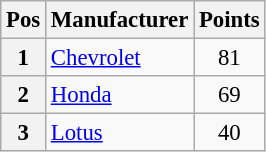<table class="wikitable" style="font-size: 95%;">
<tr>
<th>Pos</th>
<th>Manufacturer</th>
<th>Points</th>
</tr>
<tr>
<th>1</th>
<td> <a href='#'>Chevrolet</a></td>
<td style="text-align:center;">81</td>
</tr>
<tr>
<th>2</th>
<td> <a href='#'>Honda</a></td>
<td style="text-align:center;">69</td>
</tr>
<tr>
<th>3</th>
<td> <a href='#'>Lotus</a></td>
<td style="text-align:center;">40</td>
</tr>
</table>
